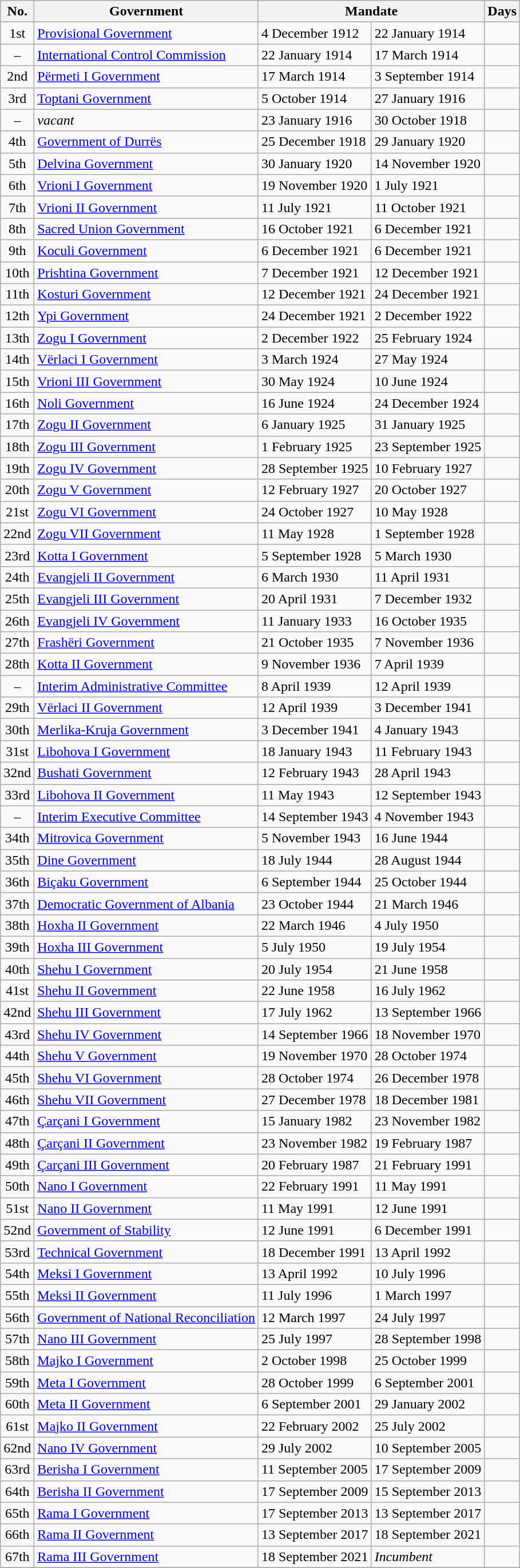<table class="wikitable">
<tr>
<th>No.</th>
<th>Government</th>
<th colspan=2>Mandate</th>
<th>Days</th>
</tr>
<tr>
<td align="center">1st</td>
<td><a href='#'>Provisional Government</a></td>
<td>4 December 1912</td>
<td>22 January 1914</td>
<td align="center"></td>
</tr>
<tr>
<td align="center">–</td>
<td><a href='#'>International Control Commission</a></td>
<td>22 January 1914</td>
<td>17 March 1914</td>
<td align="center"></td>
</tr>
<tr>
<td align="center">2nd</td>
<td><a href='#'>Përmeti I Government</a></td>
<td>17 March 1914</td>
<td>3 September 1914</td>
<td align="center"></td>
</tr>
<tr>
<td align="center">3rd</td>
<td><a href='#'>Toptani Government</a></td>
<td>5 October 1914</td>
<td>27 January 1916</td>
<td align="center"></td>
</tr>
<tr>
<td align="center">–</td>
<td><em>vacant</em></td>
<td>23 January 1916</td>
<td>30 October 1918</td>
<td align="center"></td>
</tr>
<tr>
<td align="center">4th</td>
<td><a href='#'>Government of Durrës</a></td>
<td>25 December 1918</td>
<td>29 January 1920</td>
<td align="center"></td>
</tr>
<tr>
<td align="center">5th</td>
<td><a href='#'>Delvina Government</a></td>
<td>30 January 1920</td>
<td>14 November 1920</td>
<td align="center"></td>
</tr>
<tr>
<td align="center">6th</td>
<td><a href='#'>Vrioni I Government</a></td>
<td>19 November 1920</td>
<td>1 July 1921</td>
<td align="center"></td>
</tr>
<tr>
<td align="center">7th</td>
<td><a href='#'>Vrioni II Government</a></td>
<td>11 July 1921</td>
<td>11 October 1921</td>
<td align="center"></td>
</tr>
<tr>
<td align="center">8th</td>
<td><a href='#'>Sacred Union Government</a></td>
<td>16 October 1921</td>
<td>6 December 1921</td>
<td align="center"></td>
</tr>
<tr>
<td align="center">9th</td>
<td><a href='#'>Koculi Government</a></td>
<td>6 December 1921</td>
<td>6 December 1921</td>
<td align="center"></td>
</tr>
<tr>
<td align="center">10th</td>
<td><a href='#'>Prishtina Government</a></td>
<td>7 December 1921</td>
<td>12 December 1921</td>
<td align="center"></td>
</tr>
<tr>
<td align="center">11th</td>
<td><a href='#'>Kosturi Government</a></td>
<td>12 December 1921</td>
<td>24 December 1921</td>
<td align="center"></td>
</tr>
<tr>
<td align="center">12th</td>
<td><a href='#'>Ypi Government</a></td>
<td>24 December 1921</td>
<td>2 December 1922</td>
<td align="center"></td>
</tr>
<tr>
<td align="center">13th</td>
<td><a href='#'>Zogu I Government</a></td>
<td>2 December 1922</td>
<td>25 February 1924</td>
<td align="center"></td>
</tr>
<tr>
<td align="center">14th</td>
<td><a href='#'>Vërlaci I Government</a></td>
<td>3 March 1924</td>
<td>27 May 1924</td>
<td align="center"></td>
</tr>
<tr>
<td align="center">15th</td>
<td><a href='#'>Vrioni III Government</a></td>
<td>30 May 1924</td>
<td>10 June 1924</td>
<td align="center"></td>
</tr>
<tr>
<td align="center">16th</td>
<td><a href='#'>Noli Government</a></td>
<td>16 June 1924</td>
<td>24 December 1924</td>
<td align="center"></td>
</tr>
<tr>
<td align="center">17th</td>
<td><a href='#'>Zogu II Government</a></td>
<td>6 January 1925</td>
<td>31 January 1925</td>
<td align="center"></td>
</tr>
<tr>
<td align="center">18th</td>
<td><a href='#'>Zogu III Government</a></td>
<td>1 February 1925</td>
<td>23 September 1925</td>
<td align="center"></td>
</tr>
<tr>
<td align="center">19th</td>
<td><a href='#'>Zogu IV Government</a></td>
<td>28 September 1925</td>
<td>10 February 1927</td>
<td align="center"></td>
</tr>
<tr>
<td align="center">20th</td>
<td><a href='#'>Zogu V Government</a></td>
<td>12 February 1927</td>
<td>20 October 1927</td>
<td align="center"></td>
</tr>
<tr>
<td align="center">21st</td>
<td><a href='#'>Zogu VI Government</a></td>
<td>24 October 1927</td>
<td>10 May 1928</td>
<td align="center"></td>
</tr>
<tr>
<td align="center">22nd</td>
<td><a href='#'>Zogu VII Government</a></td>
<td>11 May 1928</td>
<td>1 September 1928</td>
<td align="center"></td>
</tr>
<tr>
<td align="center">23rd</td>
<td><a href='#'>Kotta I Government</a></td>
<td>5 September 1928</td>
<td>5 March 1930</td>
<td align="center"></td>
</tr>
<tr>
<td align="center">24th</td>
<td><a href='#'>Evangjeli II Government</a></td>
<td>6 March 1930</td>
<td>11 April 1931</td>
<td align="center"></td>
</tr>
<tr>
<td align="center">25th</td>
<td><a href='#'>Evangjeli III Government</a></td>
<td>20 April 1931</td>
<td>7 December 1932</td>
<td align="center"></td>
</tr>
<tr>
<td align="center">26th</td>
<td><a href='#'>Evangjeli IV Government</a></td>
<td>11 January 1933</td>
<td>16 October 1935</td>
<td align="center"></td>
</tr>
<tr>
<td align="center">27th</td>
<td><a href='#'>Frashëri Government</a></td>
<td>21 October 1935</td>
<td>7 November 1936</td>
<td align="center"></td>
</tr>
<tr>
<td align="center">28th</td>
<td><a href='#'>Kotta II Government</a></td>
<td>9 November 1936</td>
<td>7 April 1939</td>
<td align="center"></td>
</tr>
<tr>
<td align="center">–</td>
<td><a href='#'>Interim Administrative Committee</a></td>
<td>8 April 1939</td>
<td>12 April 1939</td>
<td align="center"></td>
</tr>
<tr>
<td align="center">29th</td>
<td><a href='#'>Vërlaci II Government</a></td>
<td>12 April 1939</td>
<td>3 December 1941</td>
<td align="center"></td>
</tr>
<tr>
<td align="center">30th</td>
<td><a href='#'>Merlika-Kruja Government</a></td>
<td>3 December 1941</td>
<td>4 January 1943</td>
<td align="center"></td>
</tr>
<tr>
<td align="center">31st</td>
<td><a href='#'>Libohova I Government</a></td>
<td>18 January 1943</td>
<td>11 February 1943</td>
<td align="center"></td>
</tr>
<tr>
<td align="center">32nd</td>
<td><a href='#'>Bushati Government</a></td>
<td>12 February 1943</td>
<td>28 April 1943</td>
<td align="center"></td>
</tr>
<tr>
<td align="center">33rd</td>
<td><a href='#'>Libohova II Government</a></td>
<td>11 May 1943</td>
<td>12 September 1943</td>
<td align="center"></td>
</tr>
<tr>
<td align="center">–</td>
<td><a href='#'>Interim Executive Committee</a></td>
<td>14 September 1943</td>
<td>4 November 1943</td>
<td align="center"></td>
</tr>
<tr>
<td align="center">34th</td>
<td><a href='#'>Mitrovica Government</a></td>
<td>5 November 1943</td>
<td>16 June 1944</td>
<td align="center"></td>
</tr>
<tr>
<td align="center">35th</td>
<td><a href='#'>Dine Government</a></td>
<td>18 July 1944</td>
<td>28 August 1944</td>
<td align="center"></td>
</tr>
<tr>
<td align="center">36th</td>
<td><a href='#'>Biçaku Government</a></td>
<td>6 September 1944</td>
<td>25 October 1944</td>
<td align="center"></td>
</tr>
<tr>
<td align="center">37th</td>
<td><a href='#'>Democratic Government of Albania</a></td>
<td>23 October 1944</td>
<td>21 March 1946</td>
<td align="center"></td>
</tr>
<tr>
<td align="center">38th</td>
<td><a href='#'>Hoxha II Government</a></td>
<td>22 March 1946</td>
<td>4 July 1950</td>
<td align="center"></td>
</tr>
<tr>
<td align="center">39th</td>
<td><a href='#'>Hoxha III Government</a></td>
<td>5 July 1950</td>
<td>19 July 1954</td>
<td align="center"></td>
</tr>
<tr>
<td align="center">40th</td>
<td><a href='#'>Shehu I Government</a></td>
<td>20 July 1954</td>
<td>21 June 1958</td>
<td align="center"></td>
</tr>
<tr>
<td align="center">41st</td>
<td><a href='#'>Shehu II Government</a></td>
<td>22 June 1958</td>
<td>16 July 1962</td>
<td align="center"></td>
</tr>
<tr>
<td align="center">42nd</td>
<td><a href='#'>Shehu III Government</a></td>
<td>17 July 1962</td>
<td>13 September 1966</td>
<td align="center"></td>
</tr>
<tr>
<td align="center">43rd</td>
<td><a href='#'>Shehu IV Government</a></td>
<td>14 September 1966</td>
<td>18 November 1970</td>
<td align="center"></td>
</tr>
<tr>
<td align="center">44th</td>
<td><a href='#'>Shehu V Government</a></td>
<td>19 November 1970</td>
<td>28 October 1974</td>
<td align="center"></td>
</tr>
<tr>
<td align="center">45th</td>
<td><a href='#'>Shehu VI Government</a></td>
<td>28 October 1974</td>
<td>26 December 1978</td>
<td align="center"></td>
</tr>
<tr>
<td align="center">46th</td>
<td><a href='#'>Shehu VII Government</a></td>
<td>27 December 1978</td>
<td>18 December 1981</td>
<td align="center"></td>
</tr>
<tr>
<td align="center">47th</td>
<td><a href='#'>Çarçani I Government</a></td>
<td>15 January 1982</td>
<td>23 November 1982</td>
<td align="center"></td>
</tr>
<tr>
<td align="center">48th</td>
<td><a href='#'>Çarçani II Government</a></td>
<td>23 November 1982</td>
<td>19 February 1987</td>
<td align="center"></td>
</tr>
<tr>
<td align="center">49th</td>
<td><a href='#'>Çarçani III Government</a></td>
<td>20 February 1987</td>
<td>21 February 1991</td>
<td align="center"></td>
</tr>
<tr>
<td align="center">50th</td>
<td><a href='#'>Nano I Government</a></td>
<td>22 February 1991</td>
<td>11 May 1991</td>
<td align="center"></td>
</tr>
<tr>
<td align="center">51st</td>
<td><a href='#'>Nano II Government</a></td>
<td>11 May 1991</td>
<td>12 June 1991</td>
<td align="center"></td>
</tr>
<tr>
<td align="center">52nd</td>
<td><a href='#'>Government of Stability</a></td>
<td>12 June 1991</td>
<td>6 December 1991</td>
<td align="center"></td>
</tr>
<tr>
<td align="center">53rd</td>
<td><a href='#'>Technical Government</a></td>
<td>18 December 1991</td>
<td>13 April 1992</td>
<td align="center"></td>
</tr>
<tr>
<td align="center">54th</td>
<td><a href='#'>Meksi I Government</a></td>
<td>13 April 1992</td>
<td>10 July 1996</td>
<td align="center"></td>
</tr>
<tr>
<td align="center">55th</td>
<td><a href='#'>Meksi II Government</a></td>
<td>11 July 1996</td>
<td>1 March 1997</td>
<td align="center"></td>
</tr>
<tr>
<td align="center">56th</td>
<td><a href='#'>Government of National Reconciliation</a></td>
<td>12 March 1997</td>
<td>24 July 1997</td>
<td align="center"></td>
</tr>
<tr>
<td align="center">57th</td>
<td><a href='#'>Nano III Government</a></td>
<td>25 July 1997</td>
<td>28 September 1998</td>
<td align="center"></td>
</tr>
<tr>
<td align="center">58th</td>
<td><a href='#'>Majko I Government</a></td>
<td>2 October 1998</td>
<td>25 October 1999</td>
<td align="center"></td>
</tr>
<tr>
<td align="center">59th</td>
<td><a href='#'>Meta I Government</a></td>
<td>28 October 1999</td>
<td>6 September 2001</td>
<td align="center"></td>
</tr>
<tr>
<td align="center">60th</td>
<td><a href='#'>Meta II Government</a></td>
<td>6 September 2001</td>
<td>29 January 2002</td>
<td align="center"></td>
</tr>
<tr>
<td align="center">61st</td>
<td><a href='#'>Majko II Government</a></td>
<td>22 February 2002</td>
<td>25 July 2002</td>
<td align="center"></td>
</tr>
<tr>
<td align="center">62nd</td>
<td><a href='#'>Nano IV Government</a></td>
<td>29 July 2002</td>
<td>10 September 2005</td>
<td align="center"></td>
</tr>
<tr>
<td align="center">63rd</td>
<td><a href='#'>Berisha I Government</a></td>
<td>11 September 2005</td>
<td>17 September 2009</td>
<td align="center"></td>
</tr>
<tr>
<td align="center">64th</td>
<td><a href='#'>Berisha II Government</a></td>
<td>17 September 2009</td>
<td>15 September 2013</td>
<td align="center"></td>
</tr>
<tr>
<td align="center">65th</td>
<td><a href='#'>Rama I Government</a></td>
<td>17 September 2013</td>
<td>13 September 2017</td>
<td align="center"></td>
</tr>
<tr>
<td align="center">66th</td>
<td><a href='#'>Rama II Government</a></td>
<td>13 September 2017</td>
<td>18 September 2021</td>
<td align="center"></td>
</tr>
<tr>
<td align="center">67th</td>
<td><a href='#'>Rama III Government</a></td>
<td>18 September 2021</td>
<td><em>Incumbent</em></td>
<td align="center"></td>
</tr>
<tr>
</tr>
</table>
